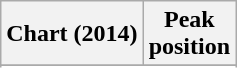<table class="wikitable sortable plainrowheaders" style="text-align:center">
<tr>
<th scope="col">Chart (2014)</th>
<th scope="col">Peak<br>position</th>
</tr>
<tr>
</tr>
<tr>
</tr>
<tr>
</tr>
<tr>
</tr>
</table>
